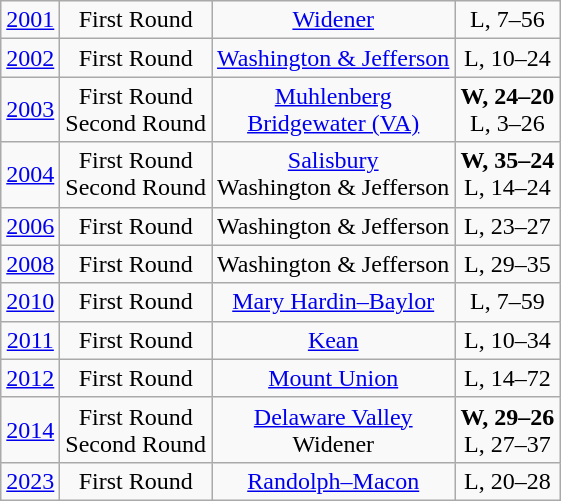<table class="wikitable" style="text-align: center;">
<tr align="center">
<td><a href='#'>2001</a></td>
<td>First Round</td>
<td><a href='#'>Widener</a></td>
<td>L, 7–56</td>
</tr>
<tr align="center">
<td><a href='#'>2002</a></td>
<td>First Round</td>
<td><a href='#'>Washington & Jefferson</a></td>
<td>L, 10–24</td>
</tr>
<tr align="center">
<td><a href='#'>2003</a></td>
<td>First Round<br>Second Round</td>
<td><a href='#'>Muhlenberg</a><br><a href='#'>Bridgewater (VA)</a></td>
<td><strong>W, 24–20</strong><br>L, 3–26</td>
</tr>
<tr align="center">
<td><a href='#'>2004</a></td>
<td>First Round<br>Second Round</td>
<td><a href='#'>Salisbury</a><br>Washington & Jefferson</td>
<td><strong>W, 35–24</strong><br>L, 14–24</td>
</tr>
<tr align="center">
<td><a href='#'>2006</a></td>
<td>First Round</td>
<td>Washington & Jefferson</td>
<td>L, 23–27</td>
</tr>
<tr align="center">
<td><a href='#'>2008</a></td>
<td>First Round</td>
<td>Washington & Jefferson</td>
<td>L, 29–35</td>
</tr>
<tr align="center">
<td><a href='#'>2010</a></td>
<td>First Round</td>
<td><a href='#'>Mary Hardin–Baylor</a></td>
<td>L, 7–59</td>
</tr>
<tr align="center">
<td><a href='#'>2011</a></td>
<td>First Round</td>
<td><a href='#'>Kean</a></td>
<td>L, 10–34</td>
</tr>
<tr align="center">
<td><a href='#'>2012</a></td>
<td>First Round</td>
<td><a href='#'>Mount Union</a></td>
<td>L, 14–72</td>
</tr>
<tr align="center">
<td><a href='#'>2014</a></td>
<td>First Round<br>Second Round</td>
<td><a href='#'>Delaware Valley</a><br>Widener</td>
<td><strong>W, 29–26</strong><br>L, 27–37</td>
</tr>
<tr align="center">
<td><a href='#'>2023</a></td>
<td>First Round</td>
<td><a href='#'>Randolph–Macon</a></td>
<td>L, 20–28</td>
</tr>
</table>
